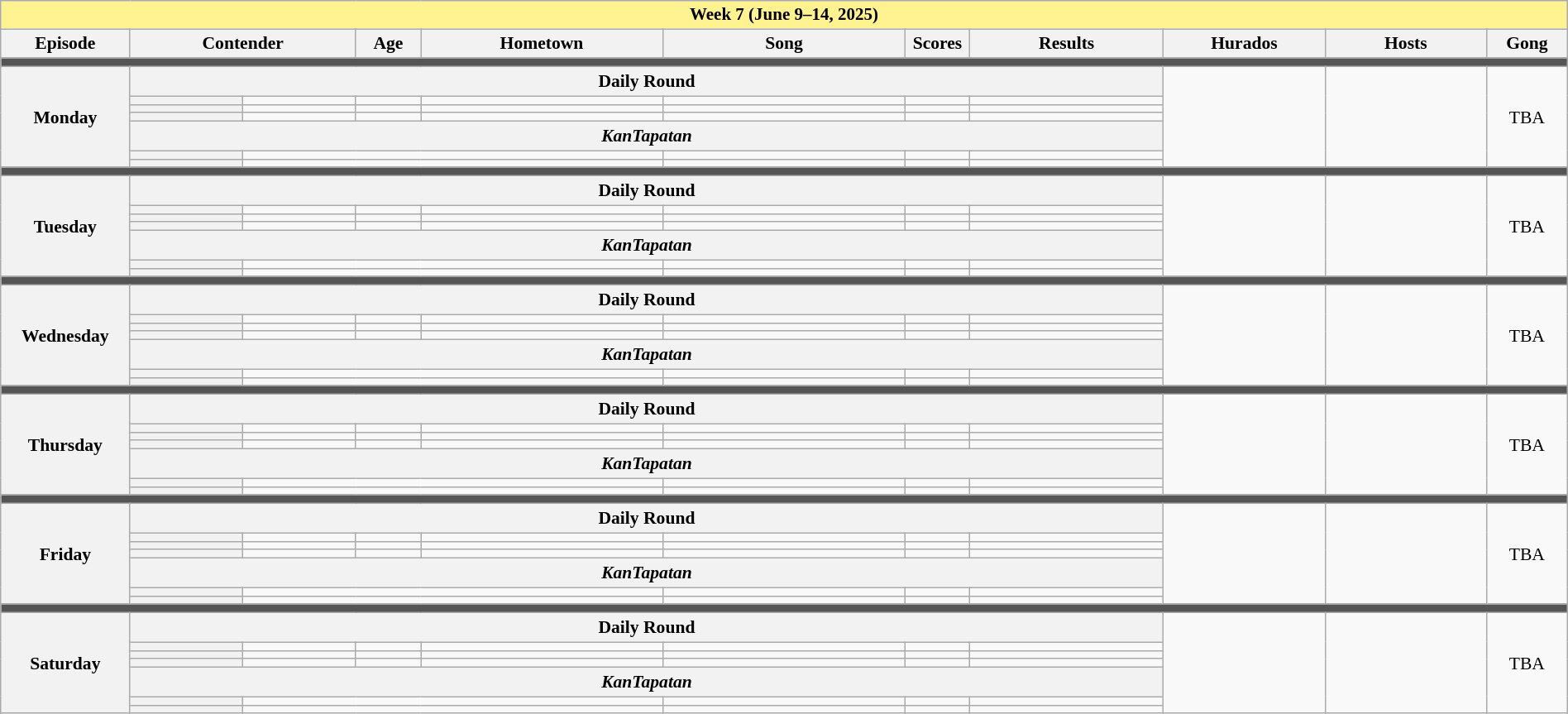<table class="wikitable mw-collapsible mw-collapsed" style="width:100%; text-align:center; font-size:90%;">
<tr>
<th colspan="11" style="background-color:#fff291;font-size:14px">Week 7 (June 9–14, 2025)</th>
</tr>
<tr>
<th width="8%">Episode</th>
<th colspan="2" width="14%">Contender</th>
<th width="04%">Age</th>
<th width="15%">Hometown</th>
<th width="15%">Song</th>
<th width="04%">Scores</th>
<th width="12%">Results</th>
<th width="10%">Hurados</th>
<th width="10%">Hosts</th>
<th width="05%">Gong</th>
</tr>
<tr>
<td colspan="11" style="background:#555;"></td>
</tr>
<tr>
<th rowspan="7">Monday<br></th>
<th colspan="7">Daily Round</th>
<td rowspan="7"></td>
<td rowspan="7"></td>
<td rowspan="7">TBA</td>
</tr>
<tr>
<th></th>
<td></td>
<td></td>
<td></td>
<td></td>
<td></td>
<td></td>
</tr>
<tr>
<th></th>
<td></td>
<td></td>
<td></td>
<td></td>
<td></td>
<td></td>
</tr>
<tr>
<th></th>
<td></td>
<td></td>
<td></td>
<td></td>
<td></td>
<td></td>
</tr>
<tr>
<th colspan="7"><em>KanTapatan</em></th>
</tr>
<tr>
<th></th>
<td colspan="3"></td>
<td></td>
<td></td>
<td></td>
</tr>
<tr>
<th></th>
<td colspan="3"></td>
<td></td>
<td></td>
<td></td>
</tr>
<tr>
<td colspan="11" style="background:#555;"></td>
</tr>
<tr>
<th rowspan="7">Tuesday<br></th>
<th colspan="7">Daily Round</th>
<td rowspan="7"></td>
<td rowspan="7"></td>
<td rowspan="7">TBA</td>
</tr>
<tr>
<th></th>
<td></td>
<td></td>
<td></td>
<td></td>
<td></td>
<td></td>
</tr>
<tr>
<th></th>
<td></td>
<td></td>
<td></td>
<td></td>
<td></td>
<td></td>
</tr>
<tr>
<th></th>
<td></td>
<td></td>
<td></td>
<td></td>
<td></td>
<td></td>
</tr>
<tr>
<th colspan="7"><em>KanTapatan</em></th>
</tr>
<tr>
<th></th>
<td colspan="3"></td>
<td></td>
<td></td>
<td></td>
</tr>
<tr>
<th></th>
<td colspan="3"></td>
<td></td>
<td></td>
<td></td>
</tr>
<tr>
<td colspan="11" style="background:#555;"></td>
</tr>
<tr>
<th rowspan="7">Wednesday<br></th>
<th colspan="7">Daily Round</th>
<td rowspan="7"></td>
<td rowspan="7"></td>
<td rowspan="7">TBA</td>
</tr>
<tr>
<th></th>
<td></td>
<td></td>
<td></td>
<td></td>
<td></td>
<td></td>
</tr>
<tr>
<th></th>
<td></td>
<td></td>
<td></td>
<td></td>
<td></td>
<td></td>
</tr>
<tr>
<th></th>
<td></td>
<td></td>
<td></td>
<td></td>
<td></td>
<td></td>
</tr>
<tr>
<th colspan="7"><em>KanTapatan</em></th>
</tr>
<tr>
<th></th>
<td colspan="3"></td>
<td></td>
<td></td>
<td></td>
</tr>
<tr>
<th></th>
<td colspan="3"></td>
<td></td>
<td></td>
<td></td>
</tr>
<tr>
<td colspan="11" style="background:#555;"></td>
</tr>
<tr>
<th rowspan="7">Thursday<br></th>
<th colspan="7">Daily Round</th>
<td rowspan="7"></td>
<td rowspan="7"></td>
<td rowspan="7">TBA</td>
</tr>
<tr>
<th></th>
<td></td>
<td></td>
<td></td>
<td></td>
<td></td>
<td></td>
</tr>
<tr>
<th></th>
<td></td>
<td></td>
<td></td>
<td></td>
<td></td>
<td></td>
</tr>
<tr>
<th></th>
<td></td>
<td></td>
<td></td>
<td></td>
<td></td>
<td></td>
</tr>
<tr>
<th colspan="7"><em>KanTapatan</em></th>
</tr>
<tr>
<th></th>
<td colspan="3"></td>
<td></td>
<td></td>
<td></td>
</tr>
<tr>
<th></th>
<td colspan="3"></td>
<td></td>
<td></td>
<td></td>
</tr>
<tr>
<td colspan="11" style="background:#555;"></td>
</tr>
<tr>
<th rowspan="7">Friday<br></th>
<th colspan="7">Daily Round</th>
<td rowspan="7"></td>
<td rowspan="7"></td>
<td rowspan="7">TBA</td>
</tr>
<tr>
<th></th>
<td></td>
<td></td>
<td></td>
<td></td>
<td></td>
<td></td>
</tr>
<tr>
<th></th>
<td></td>
<td></td>
<td></td>
<td></td>
<td></td>
<td></td>
</tr>
<tr>
<th></th>
<td></td>
<td></td>
<td></td>
<td></td>
<td></td>
<td></td>
</tr>
<tr>
<th colspan="7"><em>KanTapatan</em></th>
</tr>
<tr>
<th></th>
<td colspan="3"></td>
<td></td>
<td></td>
<td></td>
</tr>
<tr>
<th></th>
<td colspan="3"></td>
<td></td>
<td></td>
<td></td>
</tr>
<tr>
<td colspan="11" style="background:#555;"></td>
</tr>
<tr>
<th rowspan="7">Saturday<br></th>
<th colspan="7">Daily Round</th>
<td rowspan="7"></td>
<td rowspan="7"></td>
<td rowspan="7">TBA</td>
</tr>
<tr>
<th></th>
<td></td>
<td></td>
<td></td>
<td></td>
<td></td>
<td></td>
</tr>
<tr>
<th></th>
<td></td>
<td></td>
<td></td>
<td></td>
<td></td>
<td></td>
</tr>
<tr>
<th></th>
<td></td>
<td></td>
<td></td>
<td></td>
<td></td>
<td></td>
</tr>
<tr>
<th colspan="7"><em>KanTapatan</em></th>
</tr>
<tr>
<th></th>
<td colspan="3"></td>
<td></td>
<td></td>
<td></td>
</tr>
<tr>
<th></th>
<td colspan="3"></td>
<td></td>
<td></td>
<td></td>
</tr>
</table>
